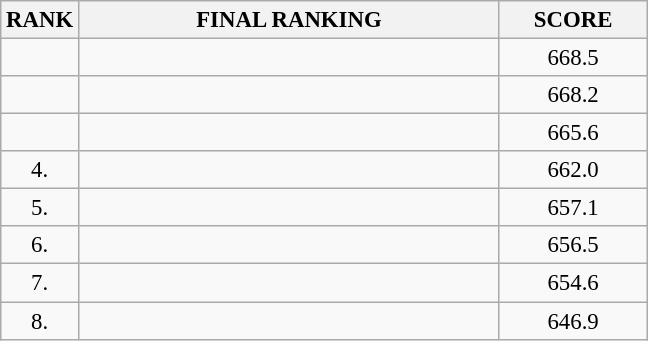<table class="wikitable" style="font-size:95%;">
<tr>
<th>RANK</th>
<th align="left" style="width: 18em">FINAL RANKING</th>
<th align="center" style="width: 6em">SCORE</th>
</tr>
<tr>
<td align="center"></td>
<td></td>
<td align="center">668.5</td>
</tr>
<tr>
<td align="center"></td>
<td></td>
<td align="center">668.2</td>
</tr>
<tr>
<td align="center"></td>
<td></td>
<td align="center">665.6</td>
</tr>
<tr>
<td align="center">4.</td>
<td></td>
<td align="center">662.0</td>
</tr>
<tr>
<td align="center">5.</td>
<td></td>
<td align="center">657.1</td>
</tr>
<tr>
<td align="center">6.</td>
<td></td>
<td align="center">656.5</td>
</tr>
<tr>
<td align="center">7.</td>
<td></td>
<td align="center">654.6</td>
</tr>
<tr>
<td align="center">8.</td>
<td></td>
<td align="center">646.9</td>
</tr>
</table>
